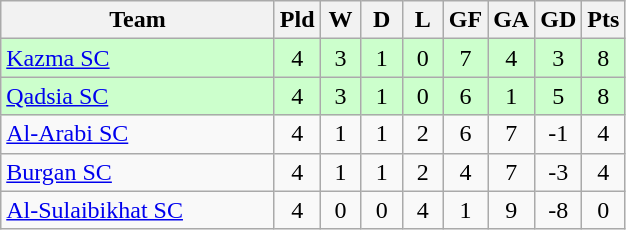<table class="wikitable" style="text-align: center;">
<tr>
<th width="175">Team</th>
<th width="20">Pld</th>
<th width="20">W</th>
<th width="20">D</th>
<th width="20">L</th>
<th width="20">GF</th>
<th width="20">GA</th>
<th width="20">GD</th>
<th width="20">Pts</th>
</tr>
<tr bgcolor=#ccffcc>
<td align=left> <a href='#'>Kazma SC</a></td>
<td>4</td>
<td>3</td>
<td>1</td>
<td>0</td>
<td>7</td>
<td>4</td>
<td>3</td>
<td>8</td>
</tr>
<tr bgcolor=#ccffcc>
<td align=left> <a href='#'>Qadsia SC</a></td>
<td>4</td>
<td>3</td>
<td>1</td>
<td>0</td>
<td>6</td>
<td>1</td>
<td>5</td>
<td>8</td>
</tr>
<tr>
<td align=left> <a href='#'>Al-Arabi SC</a></td>
<td>4</td>
<td>1</td>
<td>1</td>
<td>2</td>
<td>6</td>
<td>7</td>
<td>-1</td>
<td>4</td>
</tr>
<tr>
<td align=left> <a href='#'>Burgan SC</a></td>
<td>4</td>
<td>1</td>
<td>1</td>
<td>2</td>
<td>4</td>
<td>7</td>
<td>-3</td>
<td>4</td>
</tr>
<tr>
<td align=left> <a href='#'>Al-Sulaibikhat SC</a></td>
<td>4</td>
<td>0</td>
<td>0</td>
<td>4</td>
<td>1</td>
<td>9</td>
<td>-8</td>
<td>0</td>
</tr>
</table>
